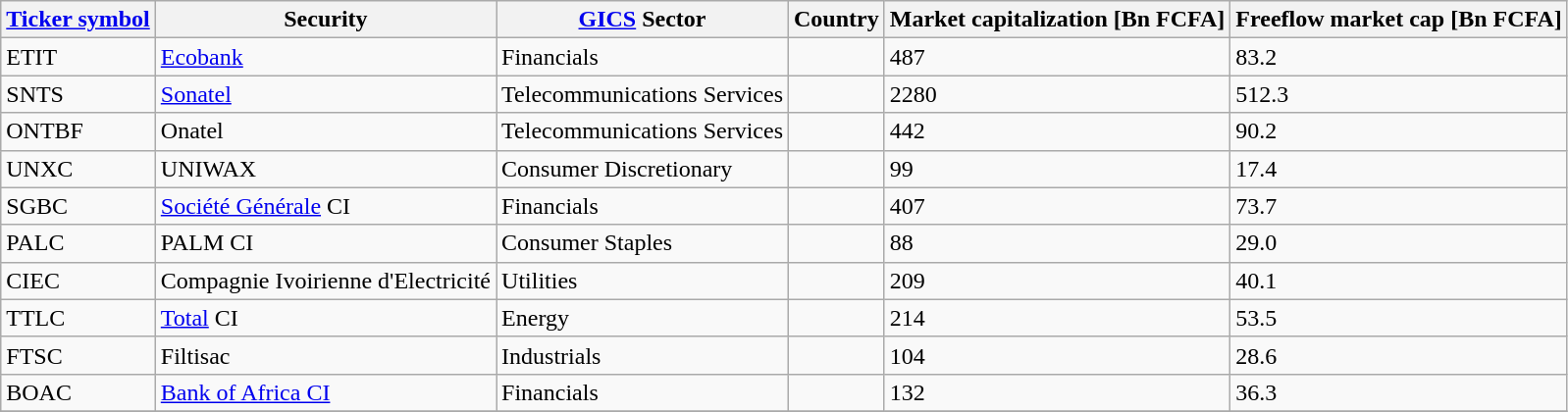<table class="wikitable sortable">
<tr>
<th><a href='#'>Ticker symbol</a></th>
<th>Security</th>
<th><a href='#'>GICS</a> Sector</th>
<th>Country</th>
<th>Market capitalization [Bn FCFA]</th>
<th>Freeflow market cap [Bn FCFA]</th>
</tr>
<tr>
<td>ETIT</td>
<td><a href='#'>Ecobank</a></td>
<td>Financials</td>
<td></td>
<td>487</td>
<td>83.2</td>
</tr>
<tr>
<td>SNTS</td>
<td><a href='#'>Sonatel</a></td>
<td>Telecommunications Services</td>
<td></td>
<td>2280</td>
<td>512.3</td>
</tr>
<tr>
<td>ONTBF</td>
<td>Onatel</td>
<td>Telecommunications Services</td>
<td></td>
<td>442</td>
<td>90.2</td>
</tr>
<tr>
<td>UNXC</td>
<td>UNIWAX</td>
<td>Consumer Discretionary</td>
<td></td>
<td>99</td>
<td>17.4</td>
</tr>
<tr>
<td>SGBC</td>
<td><a href='#'>Société Générale</a> CI</td>
<td>Financials</td>
<td></td>
<td>407</td>
<td>73.7</td>
</tr>
<tr>
<td>PALC</td>
<td>PALM CI</td>
<td>Consumer Staples</td>
<td></td>
<td>88</td>
<td>29.0</td>
</tr>
<tr>
<td>CIEC</td>
<td>Compagnie Ivoirienne d'Electricité</td>
<td>Utilities</td>
<td></td>
<td>209</td>
<td>40.1</td>
</tr>
<tr>
<td>TTLC</td>
<td><a href='#'>Total</a> CI</td>
<td>Energy</td>
<td></td>
<td>214</td>
<td>53.5</td>
</tr>
<tr>
<td>FTSC</td>
<td>Filtisac</td>
<td>Industrials</td>
<td></td>
<td>104</td>
<td>28.6</td>
</tr>
<tr>
<td>BOAC</td>
<td><a href='#'>Bank of Africa CI</a></td>
<td>Financials</td>
<td></td>
<td>132</td>
<td>36.3</td>
</tr>
<tr>
</tr>
</table>
